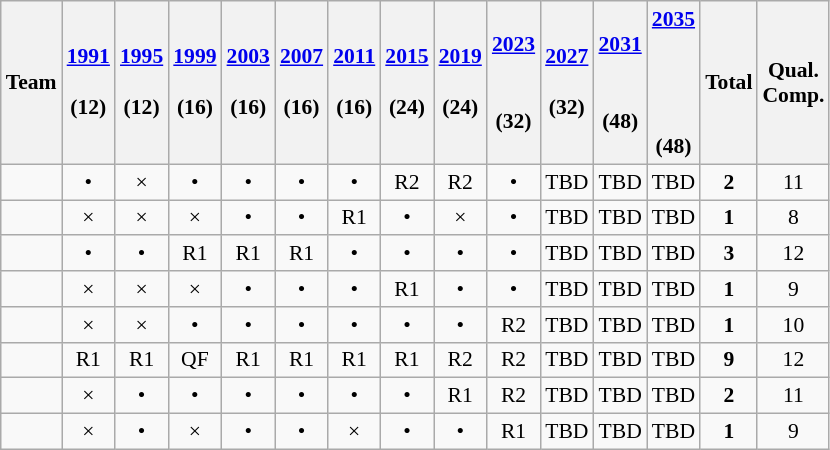<table class="wikitable" style="text-align: center;  font-size:90%;">
<tr>
<th>Team</th>
<th><a href='#'>1991</a><br><br>(12)</th>
<th><a href='#'>1995</a><br><br>(12)</th>
<th><a href='#'>1999</a><br><br>(16)</th>
<th><a href='#'>2003</a><br><br>(16)</th>
<th><a href='#'>2007</a><br><br>(16)</th>
<th><a href='#'>2011</a><br><br>(16)</th>
<th><a href='#'>2015</a><br><br>(24)</th>
<th><a href='#'>2019</a><br><br>(24)</th>
<th><a href='#'>2023</a><br><br><br>(32)</th>
<th><a href='#'>2027</a><br><br>(32)</th>
<th><a href='#'>2031</a><br><br><br>(48)</th>
<th><a href='#'>2035</a><br><br><br><br><br>(48)</th>
<th>Total</th>
<th>Qual.<br>Comp.</th>
</tr>
<tr>
<td align=left></td>
<td>•</td>
<td>×</td>
<td>•</td>
<td>•</td>
<td>•</td>
<td>•</td>
<td>R2<br></td>
<td>R2<br></td>
<td>•</td>
<td>TBD</td>
<td>TBD</td>
<td>TBD</td>
<td><strong>2</strong></td>
<td>11</td>
</tr>
<tr>
<td align=left></td>
<td>×</td>
<td>×</td>
<td>×</td>
<td>•</td>
<td>•</td>
<td>R1<br></td>
<td>•</td>
<td>×</td>
<td>•</td>
<td>TBD</td>
<td>TBD</td>
<td>TBD</td>
<td><strong>1</strong></td>
<td>8</td>
</tr>
<tr>
<td align=left></td>
<td>•</td>
<td>•</td>
<td>R1<br></td>
<td>R1<br></td>
<td>R1<br></td>
<td>•</td>
<td>•</td>
<td>•</td>
<td>•</td>
<td>TBD</td>
<td>TBD</td>
<td>TBD</td>
<td><strong>3</strong></td>
<td>12</td>
</tr>
<tr>
<td align=left></td>
<td>×</td>
<td>×</td>
<td>×</td>
<td>•</td>
<td>•</td>
<td>•</td>
<td>R1<br></td>
<td>•</td>
<td>•</td>
<td>TBD</td>
<td>TBD</td>
<td>TBD</td>
<td><strong>1</strong></td>
<td>9</td>
</tr>
<tr>
<td align=left></td>
<td>×</td>
<td>×</td>
<td>•</td>
<td>•</td>
<td>•</td>
<td>•</td>
<td>•</td>
<td>•</td>
<td>R2<br></td>
<td>TBD</td>
<td>TBD</td>
<td>TBD</td>
<td><strong>1</strong></td>
<td>10</td>
</tr>
<tr>
<td align=left></td>
<td>R1<br></td>
<td>R1<br></td>
<td>QF<br></td>
<td>R1<br></td>
<td>R1<br></td>
<td>R1<br></td>
<td>R1<br></td>
<td>R2<br></td>
<td>R2<br></td>
<td>TBD</td>
<td>TBD</td>
<td>TBD</td>
<td><strong>9</strong></td>
<td>12</td>
</tr>
<tr>
<td align=left></td>
<td>×</td>
<td>•</td>
<td>•</td>
<td>•</td>
<td>•</td>
<td>•</td>
<td>•</td>
<td>R1<br></td>
<td>R2<br></td>
<td>TBD</td>
<td>TBD</td>
<td>TBD</td>
<td><strong>2</strong></td>
<td>11</td>
</tr>
<tr>
<td align=left></td>
<td>×</td>
<td>•</td>
<td>×</td>
<td>•</td>
<td>•</td>
<td>×</td>
<td>•</td>
<td>•</td>
<td>R1<br></td>
<td>TBD</td>
<td>TBD</td>
<td>TBD</td>
<td><strong>1</strong></td>
<td>9</td>
</tr>
</table>
